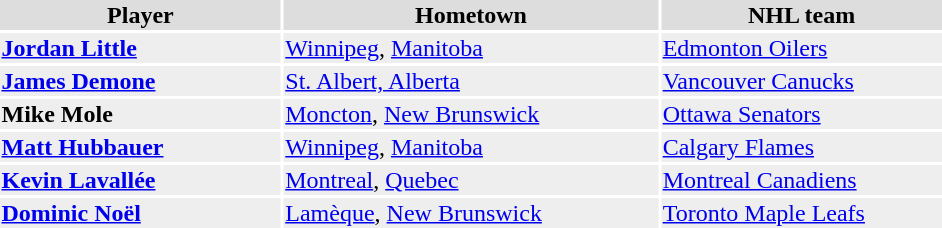<table width=50%>
<tr bgcolor="#dddddd">
<th width=15%>Player</th>
<th width=20%>Hometown</th>
<th width=15%>NHL team</th>
</tr>
<tr bgcolor="#eeeeee">
<td><strong><a href='#'>Jordan Little</a></strong></td>
<td><a href='#'>Winnipeg</a>, <a href='#'>Manitoba</a></td>
<td><a href='#'>Edmonton Oilers</a></td>
</tr>
<tr bgcolor="#eeeeee">
<td><strong><a href='#'>James Demone</a></strong></td>
<td><a href='#'>St. Albert, Alberta</a></td>
<td><a href='#'>Vancouver Canucks</a></td>
</tr>
<tr bgcolor="#eeeeee">
<td><strong>Mike Mole</strong></td>
<td><a href='#'>Moncton</a>, <a href='#'>New Brunswick</a></td>
<td><a href='#'>Ottawa Senators</a></td>
</tr>
<tr bgcolor="#eeeeee">
<td><strong><a href='#'>Matt Hubbauer</a></strong></td>
<td><a href='#'>Winnipeg</a>, <a href='#'>Manitoba</a></td>
<td><a href='#'>Calgary Flames</a></td>
</tr>
<tr bgcolor="#eeeeee">
<td><strong><a href='#'>Kevin Lavallée</a></strong></td>
<td><a href='#'>Montreal</a>, <a href='#'>Quebec</a></td>
<td><a href='#'>Montreal Canadiens</a></td>
</tr>
<tr bgcolor="#eeeeee">
<td><strong><a href='#'>Dominic Noël</a></strong></td>
<td><a href='#'>Lamèque</a>, <a href='#'>New Brunswick</a></td>
<td><a href='#'>Toronto Maple Leafs</a></td>
</tr>
</table>
